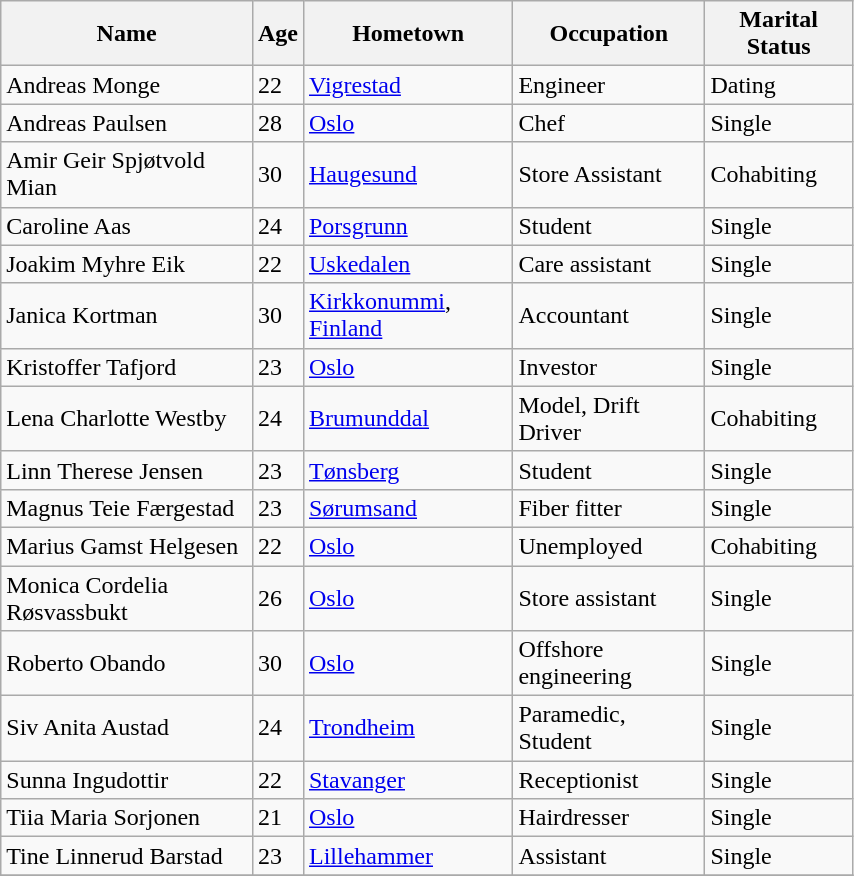<table class="wikitable" style="width: 45%">
<tr>
<th style="text-align:center">Name</th>
<th style="text-align:center">Age</th>
<th style="text-align:center">Hometown</th>
<th style="text-align:center">Occupation</th>
<th style="text-align:center">Marital Status</th>
</tr>
<tr>
<td>Andreas Monge</td>
<td>22</td>
<td><a href='#'>Vigrestad</a></td>
<td>Engineer</td>
<td>Dating</td>
</tr>
<tr>
<td>Andreas Paulsen</td>
<td>28</td>
<td><a href='#'>Oslo</a></td>
<td>Chef</td>
<td>Single</td>
</tr>
<tr>
<td>Amir Geir Spjøtvold Mian</td>
<td>30</td>
<td><a href='#'>Haugesund</a></td>
<td>Store Assistant</td>
<td>Cohabiting</td>
</tr>
<tr>
<td>Caroline Aas</td>
<td>24</td>
<td><a href='#'>Porsgrunn</a></td>
<td>Student</td>
<td>Single</td>
</tr>
<tr>
<td>Joakim Myhre Eik</td>
<td>22</td>
<td><a href='#'>Uskedalen</a></td>
<td>Care assistant</td>
<td>Single</td>
</tr>
<tr>
<td>Janica Kortman</td>
<td>30</td>
<td><a href='#'>Kirkkonummi</a>, <a href='#'>Finland</a></td>
<td>Accountant</td>
<td>Single</td>
</tr>
<tr>
<td>Kristoffer Tafjord</td>
<td>23</td>
<td><a href='#'>Oslo</a></td>
<td>Investor</td>
<td>Single</td>
</tr>
<tr>
<td>Lena Charlotte Westby</td>
<td>24</td>
<td><a href='#'>Brumunddal</a></td>
<td>Model, Drift Driver</td>
<td>Cohabiting</td>
</tr>
<tr>
<td>Linn Therese Jensen</td>
<td>23</td>
<td><a href='#'>Tønsberg</a></td>
<td>Student</td>
<td>Single</td>
</tr>
<tr>
<td>Magnus Teie Færgestad</td>
<td>23</td>
<td><a href='#'>Sørumsand</a></td>
<td>Fiber fitter</td>
<td>Single</td>
</tr>
<tr>
<td>Marius Gamst Helgesen</td>
<td>22</td>
<td><a href='#'>Oslo</a></td>
<td>Unemployed</td>
<td>Cohabiting</td>
</tr>
<tr>
<td>Monica Cordelia Røsvassbukt</td>
<td>26</td>
<td><a href='#'>Oslo</a></td>
<td>Store assistant</td>
<td>Single</td>
</tr>
<tr>
<td>Roberto Obando</td>
<td>30</td>
<td><a href='#'>Oslo</a></td>
<td>Offshore engineering</td>
<td>Single</td>
</tr>
<tr>
<td>Siv Anita Austad</td>
<td>24</td>
<td><a href='#'>Trondheim</a></td>
<td>Paramedic, Student</td>
<td>Single</td>
</tr>
<tr>
<td>Sunna Ingudottir</td>
<td>22</td>
<td><a href='#'>Stavanger</a></td>
<td>Receptionist</td>
<td>Single</td>
</tr>
<tr>
<td>Tiia Maria Sorjonen</td>
<td>21</td>
<td><a href='#'>Oslo</a></td>
<td>Hairdresser</td>
<td>Single</td>
</tr>
<tr>
<td>Tine Linnerud Barstad</td>
<td>23</td>
<td><a href='#'>Lillehammer</a></td>
<td>Assistant</td>
<td>Single</td>
</tr>
<tr>
</tr>
</table>
